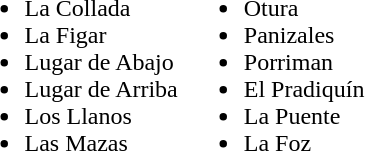<table border=0>
<tr>
<td><br><ul><li>La Collada</li><li>La Figar</li><li>Lugar de Abajo</li><li>Lugar de Arriba</li><li>Los Llanos</li><li>Las Mazas</li></ul></td>
<td><br><ul><li>Otura</li><li>Panizales</li><li>Porriman</li><li>El Pradiquín</li><li>La Puente</li><li>La Foz</li></ul></td>
</tr>
</table>
